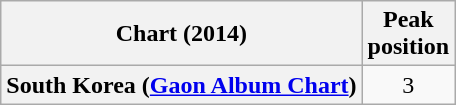<table class="wikitable plainrowheaders" style="text-align:center;">
<tr>
<th>Chart (2014)</th>
<th>Peak<br>position</th>
</tr>
<tr>
<th scope="row">South Korea (<a href='#'>Gaon Album Chart</a>)</th>
<td>3</td>
</tr>
</table>
